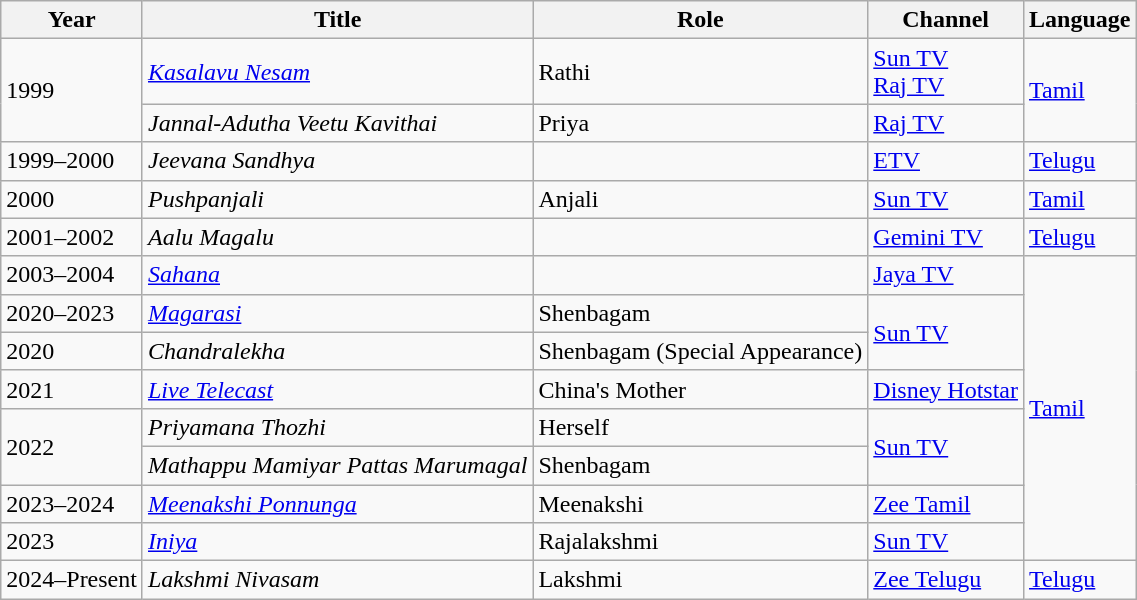<table class="wikitable">
<tr>
<th>Year</th>
<th>Title</th>
<th>Role</th>
<th>Channel</th>
<th>Language</th>
</tr>
<tr>
<td rowspan="2">1999</td>
<td><em><a href='#'>Kasalavu Nesam</a></em></td>
<td>Rathi</td>
<td><a href='#'>Sun TV</a><br><a href='#'>Raj TV</a></td>
<td rowspan="2"><a href='#'>Tamil</a></td>
</tr>
<tr>
<td><em>Jannal-Adutha Veetu Kavithai</em></td>
<td>Priya</td>
<td><a href='#'>Raj TV</a></td>
</tr>
<tr>
<td>1999–2000</td>
<td><em>Jeevana Sandhya</em></td>
<td></td>
<td><a href='#'>ETV</a></td>
<td><a href='#'>Telugu</a></td>
</tr>
<tr>
<td>2000</td>
<td><em>Pushpanjali</em></td>
<td>Anjali</td>
<td><a href='#'>Sun TV</a></td>
<td><a href='#'>Tamil</a></td>
</tr>
<tr>
<td>2001–2002</td>
<td><em>Aalu Magalu</em></td>
<td></td>
<td><a href='#'>Gemini TV</a></td>
<td><a href='#'>Telugu</a></td>
</tr>
<tr>
<td>2003–2004</td>
<td><em><a href='#'>Sahana</a></em></td>
<td></td>
<td><a href='#'>Jaya TV</a></td>
<td rowspan="8"><a href='#'>Tamil</a></td>
</tr>
<tr>
<td>2020–2023</td>
<td><em><a href='#'>Magarasi</a></em></td>
<td>Shenbagam</td>
<td rowspan="2"><a href='#'>Sun TV</a></td>
</tr>
<tr>
<td>2020</td>
<td><em>Chandralekha</em></td>
<td>Shenbagam (Special Appearance)</td>
</tr>
<tr>
<td>2021</td>
<td><em><a href='#'>Live Telecast</a></em></td>
<td>China's Mother</td>
<td><a href='#'>Disney Hotstar</a></td>
</tr>
<tr>
<td rowspan="2">2022</td>
<td><em>Priyamana Thozhi</em></td>
<td>Herself</td>
<td rowspan="2"><a href='#'>Sun TV</a></td>
</tr>
<tr>
<td><em>Mathappu Mamiyar Pattas Marumagal</em></td>
<td>Shenbagam</td>
</tr>
<tr>
<td>2023–2024</td>
<td><em><a href='#'>Meenakshi Ponnunga</a></em></td>
<td>Meenakshi</td>
<td><a href='#'>Zee Tamil</a></td>
</tr>
<tr>
<td>2023</td>
<td><em><a href='#'>Iniya</a></em></td>
<td>Rajalakshmi</td>
<td><a href='#'>Sun TV</a></td>
</tr>
<tr>
<td>2024–Present</td>
<td><em>Lakshmi Nivasam</em></td>
<td>Lakshmi</td>
<td><a href='#'>Zee Telugu</a></td>
<td><a href='#'>Telugu</a></td>
</tr>
</table>
